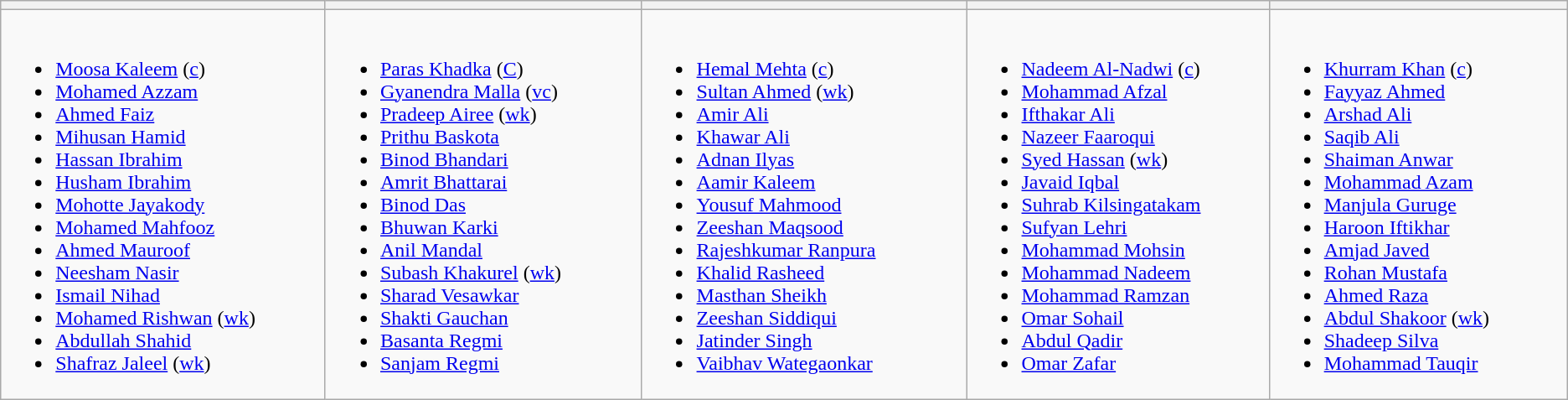<table class="wikitable">
<tr>
<th width=290></th>
<th width=280></th>
<th width=285></th>
<th width=260></th>
<th width=260></th>
</tr>
<tr>
<td valign=top><br><ul><li><a href='#'>Moosa Kaleem</a> (<a href='#'>c</a>)</li><li><a href='#'>Mohamed Azzam</a></li><li><a href='#'>Ahmed Faiz</a></li><li><a href='#'>Mihusan Hamid</a></li><li><a href='#'>Hassan Ibrahim</a></li><li><a href='#'>Husham Ibrahim</a></li><li><a href='#'>Mohotte Jayakody</a></li><li><a href='#'>Mohamed Mahfooz</a></li><li><a href='#'>Ahmed Mauroof</a></li><li><a href='#'>Neesham Nasir</a></li><li><a href='#'>Ismail Nihad</a></li><li><a href='#'>Mohamed Rishwan</a> (<a href='#'>wk</a>)</li><li><a href='#'>Abdullah Shahid</a></li><li><a href='#'>Shafraz Jaleel</a> (<a href='#'>wk</a>)</li></ul></td>
<td valign=top><br><ul><li><a href='#'>Paras Khadka</a> (<a href='#'>C</a>)</li><li><a href='#'>Gyanendra Malla</a> (<a href='#'>vc</a>)</li><li><a href='#'>Pradeep Airee</a> (<a href='#'>wk</a>)</li><li><a href='#'>Prithu Baskota</a></li><li><a href='#'>Binod Bhandari</a></li><li><a href='#'>Amrit Bhattarai</a></li><li><a href='#'>Binod Das</a></li><li><a href='#'>Bhuwan Karki</a></li><li><a href='#'>Anil Mandal</a></li><li><a href='#'>Subash Khakurel</a> (<a href='#'>wk</a>)</li><li><a href='#'>Sharad Vesawkar</a></li><li><a href='#'>Shakti Gauchan</a></li><li><a href='#'>Basanta Regmi</a></li><li><a href='#'>Sanjam Regmi</a></li></ul></td>
<td valign=top><br><ul><li><a href='#'>Hemal Mehta</a> (<a href='#'>c</a>)</li><li><a href='#'>Sultan Ahmed</a> (<a href='#'>wk</a>)</li><li><a href='#'>Amir Ali</a></li><li><a href='#'>Khawar Ali</a></li><li><a href='#'>Adnan Ilyas</a></li><li><a href='#'>Aamir Kaleem</a></li><li><a href='#'>Yousuf Mahmood</a></li><li><a href='#'>Zeeshan Maqsood</a></li><li><a href='#'>Rajeshkumar Ranpura</a></li><li><a href='#'>Khalid Rasheed</a></li><li><a href='#'>Masthan Sheikh</a></li><li><a href='#'>Zeeshan Siddiqui</a></li><li><a href='#'>Jatinder Singh</a></li><li><a href='#'>Vaibhav Wategaonkar</a></li></ul></td>
<td valign=top><br><ul><li><a href='#'>Nadeem Al-Nadwi</a> (<a href='#'>c</a>)</li><li><a href='#'>Mohammad Afzal</a></li><li><a href='#'>Ifthakar Ali</a></li><li><a href='#'>Nazeer Faaroqui</a></li><li><a href='#'>Syed Hassan</a> (<a href='#'>wk</a>)</li><li><a href='#'>Javaid Iqbal</a></li><li><a href='#'>Suhrab Kilsingatakam</a></li><li><a href='#'>Sufyan Lehri</a></li><li><a href='#'>Mohammad Mohsin</a></li><li><a href='#'>Mohammad Nadeem</a></li><li><a href='#'>Mohammad Ramzan</a></li><li><a href='#'>Omar Sohail</a></li><li><a href='#'>Abdul Qadir</a></li><li><a href='#'>Omar Zafar</a></li></ul></td>
<td valign=top><br><ul><li><a href='#'>Khurram Khan</a> (<a href='#'>c</a>)</li><li><a href='#'>Fayyaz Ahmed</a></li><li><a href='#'>Arshad Ali</a></li><li><a href='#'>Saqib Ali</a></li><li><a href='#'>Shaiman Anwar</a></li><li><a href='#'>Mohammad Azam</a></li><li><a href='#'>Manjula Guruge</a></li><li><a href='#'>Haroon Iftikhar</a></li><li><a href='#'>Amjad Javed</a></li><li><a href='#'>Rohan Mustafa</a></li><li><a href='#'>Ahmed Raza</a></li><li><a href='#'>Abdul Shakoor</a> (<a href='#'>wk</a>)</li><li><a href='#'>Shadeep Silva</a></li><li><a href='#'>Mohammad Tauqir</a></li></ul></td>
</tr>
</table>
